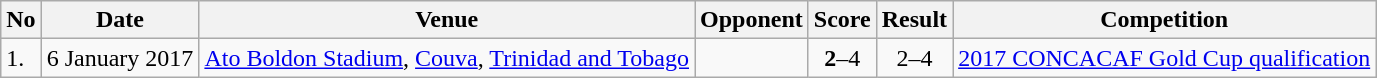<table class="wikitable" style="font-size:100%;">
<tr>
<th>No</th>
<th>Date</th>
<th>Venue</th>
<th>Opponent</th>
<th>Score</th>
<th>Result</th>
<th>Competition</th>
</tr>
<tr>
<td>1.</td>
<td>6 January 2017</td>
<td><a href='#'>Ato Boldon Stadium</a>, <a href='#'>Couva</a>, <a href='#'>Trinidad and Tobago</a></td>
<td></td>
<td align=center><strong>2</strong>–4</td>
<td align=center>2–4</td>
<td><a href='#'>2017 CONCACAF Gold Cup qualification</a></td>
</tr>
</table>
